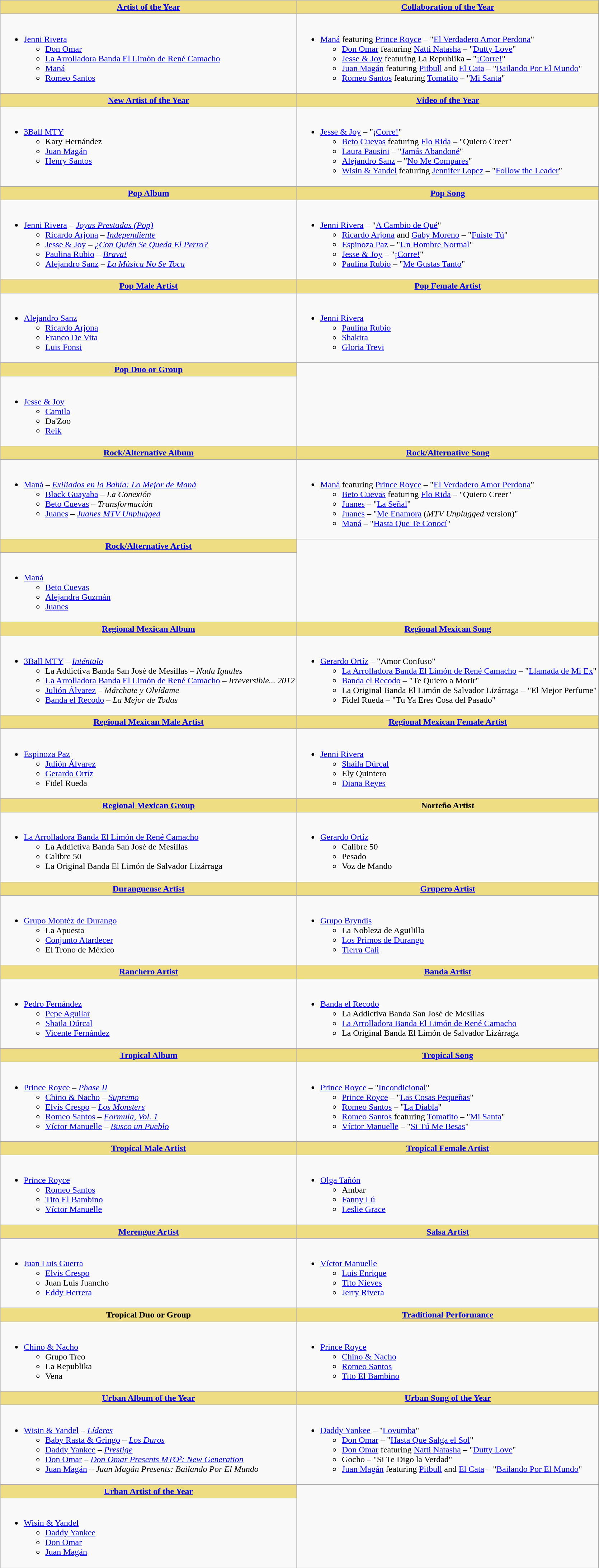<table class=wikitable>
<tr>
<th scope="col" style="background:#EEDD82;" ! style="width="50%"><a href='#'>Artist of the Year</a></th>
<th scope="col" style="background:#EEDD82;" ! style="width="50%"><a href='#'>Collaboration of the Year</a></th>
</tr>
<tr>
<td scope="row" valign="top"><br><ul><li><a href='#'>Jenni Rivera</a><ul><li><a href='#'>Don Omar</a></li><li><a href='#'>La Arrolladora Banda El Limón de René Camacho</a></li><li><a href='#'>Maná</a></li><li><a href='#'>Romeo Santos</a></li></ul></li></ul></td>
<td scope="row" valign="top"><br><ul><li><a href='#'>Maná</a> featuring <a href='#'>Prince Royce</a> – "<a href='#'>El Verdadero Amor Perdona</a>"<ul><li><a href='#'>Don Omar</a> featuring <a href='#'>Natti Natasha</a> – "<a href='#'>Dutty Love</a>"</li><li><a href='#'>Jesse & Joy</a> featuring La Republika – "<a href='#'>¡Corre!</a>"</li><li><a href='#'>Juan Magán</a> featuring <a href='#'>Pitbull</a> and <a href='#'>El Cata</a> – "<a href='#'>Bailando Por El Mundo</a>"</li><li><a href='#'>Romeo Santos</a> featuring <a href='#'>Tomatito</a> – "<a href='#'>Mi Santa</a>"</li></ul></li></ul></td>
</tr>
<tr>
<th scope="col" style="background:#EEDD82;" ! style="width="50%"><a href='#'>New Artist of the Year</a></th>
<th scope="col" style="background:#EEDD82;" ! style="width="50%"><a href='#'>Video of the Year</a></th>
</tr>
<tr>
<td scope="row" valign="top"><br><ul><li><a href='#'>3Ball MTY</a><ul><li>Kary Hernández</li><li><a href='#'>Juan Magán</a></li><li><a href='#'>Henry Santos</a></li></ul></li></ul></td>
<td scope="row" valign="top"><br><ul><li><a href='#'>Jesse & Joy</a> – "<a href='#'>¡Corre!</a>"<ul><li><a href='#'>Beto Cuevas</a> featuring <a href='#'>Flo Rida</a> – "Quiero Creer"</li><li><a href='#'>Laura Pausini</a> – "<a href='#'>Jamás Abandoné</a>"</li><li><a href='#'>Alejandro Sanz</a> – "<a href='#'>No Me Compares</a>"</li><li><a href='#'>Wisin & Yandel</a> featuring <a href='#'>Jennifer Lopez</a> – "<a href='#'>Follow the Leader</a>"</li></ul></li></ul></td>
</tr>
<tr>
<th scope="col" style="background:#EEDD82;" ! style="width="50%"><a href='#'>Pop Album</a></th>
<th scope="col" style="background:#EEDD82;" ! style="width="50%"><a href='#'>Pop Song</a></th>
</tr>
<tr>
<td scope="row" valign="top"><br><ul><li><a href='#'>Jenni Rivera</a> – <em><a href='#'>Joyas Prestadas (Pop)</a></em><ul><li><a href='#'>Ricardo Arjona</a> – <em><a href='#'>Independiente</a></em></li><li><a href='#'>Jesse & Joy</a> – <em><a href='#'>¿Con Quién Se Queda El Perro?</a></em></li><li><a href='#'>Paulina Rubio</a> – <em><a href='#'>Brava!</a></em></li><li><a href='#'>Alejandro Sanz</a> – <em><a href='#'>La Música No Se Toca</a></em></li></ul></li></ul></td>
<td scope="row" valign="top"><br><ul><li><a href='#'>Jenni Rivera</a> – "<a href='#'>A Cambio de Qué</a>"<ul><li><a href='#'>Ricardo Arjona</a> and <a href='#'>Gaby Moreno</a> – "<a href='#'>Fuiste Tú</a>"</li><li><a href='#'>Espinoza Paz</a> – "<a href='#'>Un Hombre Normal</a>"</li><li><a href='#'>Jesse & Joy</a> – "<a href='#'>¡Corre!</a>"</li><li><a href='#'>Paulina Rubio</a> – "<a href='#'>Me Gustas Tanto</a>"</li></ul></li></ul></td>
</tr>
<tr>
<th scope="col" style="background:#EEDD82;" ! style="width="50%"><a href='#'>Pop Male Artist</a></th>
<th scope="col" style="background:#EEDD82;" ! style="width="50%"><a href='#'>Pop Female Artist</a></th>
</tr>
<tr>
<td scope="row" valign="top"><br><ul><li><a href='#'>Alejandro Sanz</a><ul><li><a href='#'>Ricardo Arjona</a></li><li><a href='#'>Franco De Vita</a></li><li><a href='#'>Luis Fonsi</a></li></ul></li></ul></td>
<td scope="row" valign="top"><br><ul><li><a href='#'>Jenni Rivera</a><ul><li><a href='#'>Paulina Rubio</a></li><li><a href='#'>Shakira</a></li><li><a href='#'>Gloria Trevi</a></li></ul></li></ul></td>
</tr>
<tr>
<th scope="col" style="background:#EEDD82;" ! style="width="50%"><a href='#'>Pop Duo or Group</a></th>
</tr>
<tr>
<td scope="row" valign="top"><br><ul><li><a href='#'>Jesse & Joy</a><ul><li><a href='#'>Camila</a></li><li>Da'Zoo</li><li><a href='#'>Reik</a></li></ul></li></ul></td>
</tr>
<tr>
<th scope="col" style="background:#EEDD82;" ! style="width="50%"><a href='#'>Rock/Alternative Album</a></th>
<th scope="col" style="background:#EEDD82;" ! style="width="50%"><a href='#'>Rock/Alternative Song</a></th>
</tr>
<tr>
<td scope="row" valign="top"><br><ul><li><a href='#'>Maná</a> – <em><a href='#'>Exiliados en la Bahía: Lo Mejor de Maná</a></em><ul><li><a href='#'>Black Guayaba</a> – <em>La Conexión</em></li><li><a href='#'>Beto Cuevas</a> – <em>Transformación</em></li><li><a href='#'>Juanes</a> – <em><a href='#'>Juanes MTV Unplugged</a></em></li></ul></li></ul></td>
<td scope="row" valign="top"><br><ul><li><a href='#'>Maná</a> featuring <a href='#'>Prince Royce</a> – "<a href='#'>El Verdadero Amor Perdona</a>"<ul><li><a href='#'>Beto Cuevas</a> featuring <a href='#'>Flo Rida</a> – "Quiero Creer"</li><li><a href='#'>Juanes</a> – "<a href='#'>La Señal</a>"</li><li><a href='#'>Juanes</a> – "<a href='#'>Me Enamora</a> (<em>MTV Unplugged</em> version)"</li><li><a href='#'>Maná</a> – "<a href='#'>Hasta Que Te Conocí</a>"</li></ul></li></ul></td>
</tr>
<tr>
<th scope="col" style="background:#EEDD82;" ! style="width="50%"><a href='#'>Rock/Alternative Artist</a></th>
</tr>
<tr>
<td scope="row" valign="top"><br><ul><li><a href='#'>Maná</a><ul><li><a href='#'>Beto Cuevas</a></li><li><a href='#'>Alejandra Guzmán</a></li><li><a href='#'>Juanes</a></li></ul></li></ul></td>
</tr>
<tr>
<th scope="col" style="background:#EEDD82;" ! style="width="50%"><a href='#'>Regional Mexican Album</a></th>
<th scope="col" style="background:#EEDD82;" ! style="width="50%"><a href='#'>Regional Mexican Song</a></th>
</tr>
<tr>
<td scope="row" valign="top"><br><ul><li><a href='#'>3Ball MTY</a> – <em><a href='#'>Inténtalo</a></em><ul><li>La Addictiva Banda San José de Mesillas – <em>Nada Iguales</em></li><li><a href='#'>La Arrolladora Banda El Limón de René Camacho</a> – <em>Irreversible... 2012</em></li><li><a href='#'>Julión Álvarez</a> – <em>Márchate y Olvídame</em></li><li><a href='#'>Banda el Recodo</a> – <em>La Mejor de Todas</em></li></ul></li></ul></td>
<td scope="row" valign="top"><br><ul><li><a href='#'>Gerardo Ortíz</a> – "Amor Confuso"<ul><li><a href='#'>La Arrolladora Banda El Limón de René Camacho</a> – "<a href='#'>Llamada de Mi Ex</a>"</li><li><a href='#'>Banda el Recodo</a> – "Te Quiero a Morir"</li><li>La Original Banda El Limón de Salvador Lizárraga – "El Mejor Perfume"</li><li>Fidel Rueda – "Tu Ya Eres Cosa del Pasado"</li></ul></li></ul></td>
</tr>
<tr>
<th scope="col" style="background:#EEDD82;" ! style="width="50%"><a href='#'>Regional Mexican Male Artist</a></th>
<th scope="col" style="background:#EEDD82;" ! style="width="50%"><a href='#'>Regional Mexican Female Artist</a></th>
</tr>
<tr>
<td scope="row" valign="top"><br><ul><li><a href='#'>Espinoza Paz</a><ul><li><a href='#'>Julión Álvarez</a></li><li><a href='#'>Gerardo Ortíz</a></li><li>Fidel Rueda</li></ul></li></ul></td>
<td scope="row" valign="top"><br><ul><li><a href='#'>Jenni Rivera</a><ul><li><a href='#'>Shaila Dúrcal</a></li><li>Ely Quintero</li><li><a href='#'>Diana Reyes</a></li></ul></li></ul></td>
</tr>
<tr>
<th scope="col" style="background:#EEDD82;" ! style="width="50%"><a href='#'>Regional Mexican Group</a></th>
<th scope="col" style="background:#EEDD82;" ! style="width="50%">Norteño Artist</th>
</tr>
<tr>
<td scope="row" valign="top"><br><ul><li><a href='#'>La Arrolladora Banda El Limón de René Camacho</a><ul><li>La Addictiva Banda San José de Mesillas</li><li>Calibre 50</li><li>La Original Banda El Limón de Salvador Lizárraga</li></ul></li></ul></td>
<td scope="row" valign="top"><br><ul><li><a href='#'>Gerardo Ortíz</a><ul><li>Calibre 50</li><li>Pesado</li><li>Voz de Mando</li></ul></li></ul></td>
</tr>
<tr>
<th scope="col" style="background:#EEDD82;" ! style="width="50%"><a href='#'>Duranguense Artist</a></th>
<th scope="col" style="background:#EEDD82;" ! style="width="50%"><a href='#'>Grupero Artist</a></th>
</tr>
<tr>
<td scope="row" valign="top"><br><ul><li><a href='#'>Grupo Montéz de Durango</a><ul><li>La Apuesta</li><li><a href='#'>Conjunto Atardecer</a></li><li>El Trono de México</li></ul></li></ul></td>
<td scope="row" valign="top"><br><ul><li><a href='#'>Grupo Bryndis</a><ul><li>La Nobleza de Aguililla</li><li><a href='#'>Los Primos de Durango</a></li><li><a href='#'>Tierra Cali</a></li></ul></li></ul></td>
</tr>
<tr>
<th scope="col" style="background:#EEDD82;" ! style="width="50%"><a href='#'>Ranchero Artist</a></th>
<th scope="col" style="background:#EEDD82;" ! style="width="50%"><a href='#'>Banda Artist</a></th>
</tr>
<tr>
<td scope="row" valign="top"><br><ul><li><a href='#'>Pedro Fernández</a><ul><li><a href='#'>Pepe Aguilar</a></li><li><a href='#'>Shaila Dúrcal</a></li><li><a href='#'>Vicente Fernández</a></li></ul></li></ul></td>
<td scope="row" valign="top"><br><ul><li><a href='#'>Banda el Recodo</a><ul><li>La Addictiva Banda San José de Mesillas</li><li><a href='#'>La Arrolladora Banda El Limón de René Camacho</a></li><li>La Original Banda El Limón de Salvador Lizárraga</li></ul></li></ul></td>
</tr>
<tr>
<th scope="col" style="background:#EEDD82;" ! style="width="50%"><a href='#'>Tropical Album</a></th>
<th scope="col" style="background:#EEDD82;" ! style="width="50%"><a href='#'>Tropical Song</a></th>
</tr>
<tr>
<td scope="row" valign="top"><br><ul><li><a href='#'>Prince Royce</a> – <em><a href='#'>Phase II</a></em><ul><li><a href='#'>Chino & Nacho</a> – <em><a href='#'>Supremo</a></em></li><li><a href='#'>Elvis Crespo</a> – <em><a href='#'>Los Monsters</a></em></li><li><a href='#'>Romeo Santos</a> – <em><a href='#'>Formula, Vol. 1</a></em></li><li><a href='#'>Víctor Manuelle</a> – <em><a href='#'>Busco un Pueblo</a></em></li></ul></li></ul></td>
<td scope="row" valign="top"><br><ul><li><a href='#'>Prince Royce</a> – "<a href='#'>Incondicional</a>"<ul><li><a href='#'>Prince Royce</a> – "<a href='#'>Las Cosas Pequeñas</a>"</li><li><a href='#'>Romeo Santos</a> – "<a href='#'>La Diabla</a>"</li><li><a href='#'>Romeo Santos</a> featuring <a href='#'>Tomatito</a> – "<a href='#'>Mi Santa</a>"</li><li><a href='#'>Víctor Manuelle</a> – "<a href='#'>Si Tú Me Besas</a>"</li></ul></li></ul></td>
</tr>
<tr>
<th scope="col" style="background:#EEDD82;" ! style="width="50%"><a href='#'>Tropical Male Artist</a></th>
<th scope="col" style="background:#EEDD82;" ! style="width="50%"><a href='#'>Tropical Female Artist</a></th>
</tr>
<tr>
<td scope="row" valign="top"><br><ul><li><a href='#'>Prince Royce</a><ul><li><a href='#'>Romeo Santos</a></li><li><a href='#'>Tito El Bambino</a></li><li><a href='#'>Víctor Manuelle</a></li></ul></li></ul></td>
<td scope="row" valign="top"><br><ul><li><a href='#'>Olga Tañón</a><ul><li>Ambar</li><li><a href='#'>Fanny Lú</a></li><li><a href='#'>Leslie Grace</a></li></ul></li></ul></td>
</tr>
<tr>
<th scope="col" style="background:#EEDD82;" ! style="width="50%"><a href='#'>Merengue Artist</a></th>
<th scope="col" style="background:#EEDD82;" ! style="width="50%"><a href='#'>Salsa Artist</a></th>
</tr>
<tr>
<td scope="row" valign="top"><br><ul><li><a href='#'>Juan Luis Guerra</a><ul><li><a href='#'>Elvis Crespo</a></li><li>Juan Luis Juancho</li><li><a href='#'>Eddy Herrera</a></li></ul></li></ul></td>
<td scope="row" valign="top"><br><ul><li><a href='#'>Víctor Manuelle</a><ul><li><a href='#'>Luis Enrique</a></li><li><a href='#'>Tito Nieves</a></li><li><a href='#'>Jerry Rivera</a></li></ul></li></ul></td>
</tr>
<tr>
<th scope="col" style="background:#EEDD82;" ! style="width="50%">Tropical Duo or Group</th>
<th scope="col" style="background:#EEDD82;" ! style="width="50%"><a href='#'>Traditional Performance</a></th>
</tr>
<tr>
<td scope="row" valign="top"><br><ul><li><a href='#'>Chino & Nacho</a><ul><li>Grupo Treo</li><li>La Republika</li><li>Vena</li></ul></li></ul></td>
<td scope="row" valign="top"><br><ul><li><a href='#'>Prince Royce</a><ul><li><a href='#'>Chino & Nacho</a></li><li><a href='#'>Romeo Santos</a></li><li><a href='#'>Tito El Bambino</a></li></ul></li></ul></td>
</tr>
<tr>
<th scope="col" style="background:#EEDD82;" ! style="width="50%"><a href='#'>Urban Album of the Year</a></th>
<th scope="col" style="background:#EEDD82;" ! style="width="50%"><a href='#'>Urban Song of the Year</a></th>
</tr>
<tr>
<td scope="row" valign="top"><br><ul><li><a href='#'>Wisin & Yandel</a> – <em><a href='#'>Líderes</a></em><ul><li><a href='#'>Baby Rasta & Gringo</a>  – <em><a href='#'>Los Duros</a></em></li><li><a href='#'>Daddy Yankee</a> – <em><a href='#'>Prestige</a></em></li><li><a href='#'>Don Omar</a>  – <em><a href='#'>Don Omar Presents MTO²: New Generation</a></em></li><li><a href='#'>Juan Magán</a> – <em>Juan Magán Presents: Bailando Por El Mundo</em></li></ul></li></ul></td>
<td scope="row" valign="top"><br><ul><li><a href='#'>Daddy Yankee</a> – "<a href='#'>Lovumba</a>"<ul><li><a href='#'>Don Omar</a> – "<a href='#'>Hasta Que Salga el Sol</a>"</li><li><a href='#'>Don Omar</a> featuring <a href='#'>Natti Natasha</a> – "<a href='#'>Dutty Love</a>"</li><li>Gocho – "Si Te Digo la Verdad"</li><li><a href='#'>Juan Magán</a> featuring <a href='#'>Pitbull</a> and <a href='#'>El Cata</a> – "<a href='#'>Bailando Por El Mundo</a>"</li></ul></li></ul></td>
</tr>
<tr>
<th scope="col" style="background:#EEDD82;" ! style="width="50%"><a href='#'>Urban Artist of the Year</a></th>
</tr>
<tr>
<td scope="row" valign="top"><br><ul><li><a href='#'>Wisin & Yandel</a><ul><li><a href='#'>Daddy Yankee</a></li><li><a href='#'>Don Omar</a></li><li><a href='#'>Juan Magán</a></li></ul></li></ul></td>
</tr>
<tr>
</tr>
</table>
